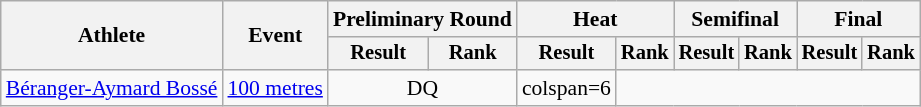<table class="wikitable" style="font-size:90%">
<tr>
<th rowspan="2">Athlete</th>
<th rowspan="2">Event</th>
<th colspan="2">Preliminary Round</th>
<th colspan="2">Heat</th>
<th colspan="2">Semifinal</th>
<th colspan="2">Final</th>
</tr>
<tr style="font-size:95%">
<th>Result</th>
<th>Rank</th>
<th>Result</th>
<th>Rank</th>
<th>Result</th>
<th>Rank</th>
<th>Result</th>
<th>Rank</th>
</tr>
<tr style=text-align:center>
<td style=text-align:left><a href='#'>Béranger-Aymard Bossé</a></td>
<td style=text-align:left><a href='#'>100 metres</a></td>
<td colspan=2>DQ</td>
<td>colspan=6 </td>
</tr>
</table>
